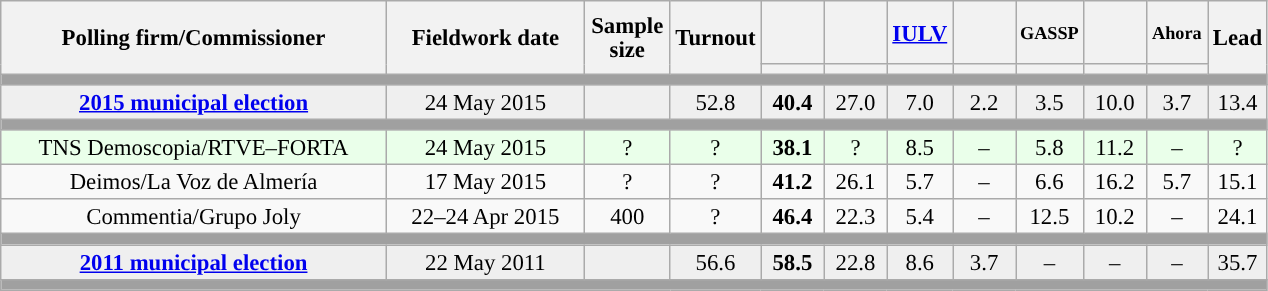<table class="wikitable collapsible collapsed" style="text-align:center; font-size:95%; line-height:16px;">
<tr style="height:42px;">
<th style="width:250px;" rowspan="2">Polling firm/Commissioner</th>
<th style="width:125px;" rowspan="2">Fieldwork date</th>
<th style="width:50px;" rowspan="2">Sample size</th>
<th style="width:45px;" rowspan="2">Turnout</th>
<th style="width:35px;"></th>
<th style="width:35px;"></th>
<th style="width:35px;"><a href='#'>IULV</a></th>
<th style="width:35px;"></th>
<th style="width:35px; font-size:80%;">GASSP</th>
<th style="width:35px;"></th>
<th style="width:35px; font-size:80%;">Ahora</th>
<th style="width:30px;" rowspan="2">Lead</th>
</tr>
<tr>
<th style="color:inherit;background:"></th>
<th style="color:inherit;background:"></th>
<th style="color:inherit;background:"></th>
<th style="color:inherit;background:"></th>
<th style="color:inherit;background:"></th>
<th style="color:inherit;background:"></th>
<th style="color:inherit;background:"></th>
</tr>
<tr>
<td colspan="12" style="background:#A0A0A0"></td>
</tr>
<tr style="background:#EFEFEF;">
<td><strong><a href='#'>2015 municipal election</a></strong></td>
<td>24 May 2015</td>
<td></td>
<td>52.8</td>
<td><strong>40.4</strong><br></td>
<td>27.0<br></td>
<td>7.0<br></td>
<td>2.2<br></td>
<td>3.5<br></td>
<td>10.0<br></td>
<td>3.7<br></td>
<td style="background:">13.4</td>
</tr>
<tr>
<td colspan="12" style="background:#A0A0A0"></td>
</tr>
<tr style="background:#EAFFEA;">
<td>TNS Demoscopia/RTVE–FORTA</td>
<td>24 May 2015</td>
<td>?</td>
<td>?</td>
<td><strong>38.1</strong><br></td>
<td>?<br></td>
<td>8.5<br></td>
<td>–</td>
<td>5.8<br></td>
<td>11.2<br></td>
<td>–</td>
<td style="background:">?</td>
</tr>
<tr>
<td>Deimos/La Voz de Almería</td>
<td>17 May 2015</td>
<td>?</td>
<td>?</td>
<td><strong>41.2</strong><br></td>
<td>26.1<br></td>
<td>5.7<br></td>
<td>–</td>
<td>6.6<br></td>
<td>16.2<br></td>
<td>5.7<br></td>
<td style="background:">15.1</td>
</tr>
<tr>
<td>Commentia/Grupo Joly</td>
<td>22–24 Apr 2015</td>
<td>400</td>
<td>?</td>
<td><strong>46.4</strong><br></td>
<td>22.3<br></td>
<td>5.4<br></td>
<td>–</td>
<td>12.5<br></td>
<td>10.2<br></td>
<td>–</td>
<td style="background:">24.1</td>
</tr>
<tr>
<td colspan="12" style="background:#A0A0A0"></td>
</tr>
<tr style="background:#EFEFEF;">
<td><strong><a href='#'>2011 municipal election</a></strong></td>
<td>22 May 2011</td>
<td></td>
<td>56.6</td>
<td><strong>58.5</strong><br></td>
<td>22.8<br></td>
<td>8.6<br></td>
<td>3.7<br></td>
<td>–</td>
<td>–</td>
<td>–</td>
<td style="background:">35.7</td>
</tr>
<tr>
<td colspan="12" style="background:#A0A0A0"></td>
</tr>
</table>
